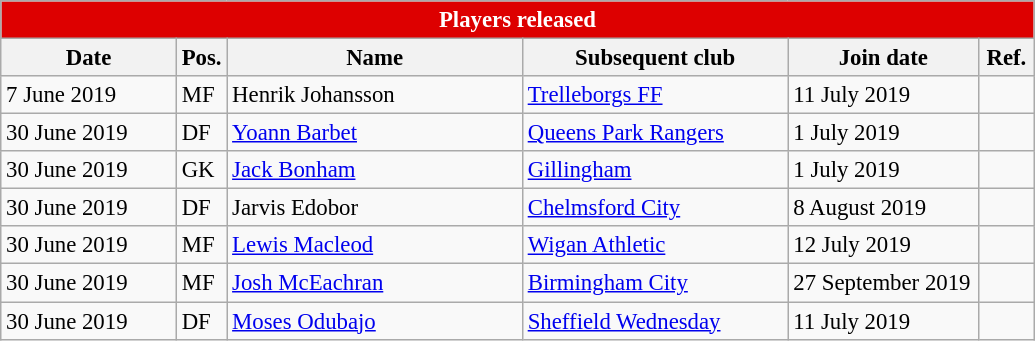<table class="wikitable" style="font-size:95%;">
<tr>
<th colspan="6" style="background:#d00; color:white; text-align:center;">Players released</th>
</tr>
<tr>
<th style="width:110px;">Date</th>
<th style="width:25px;">Pos.</th>
<th style="width:190px;">Name</th>
<th style="width:170px;">Subsequent club</th>
<th style="width:120px;">Join date</th>
<th style="width:30px;">Ref.</th>
</tr>
<tr>
<td>7 June 2019</td>
<td>MF</td>
<td> Henrik Johansson</td>
<td> <a href='#'>Trelleborgs FF</a></td>
<td>11 July 2019</td>
<td></td>
</tr>
<tr>
<td>30 June 2019</td>
<td>DF</td>
<td> <a href='#'>Yoann Barbet</a></td>
<td> <a href='#'>Queens Park Rangers</a></td>
<td>1 July 2019</td>
<td></td>
</tr>
<tr>
<td>30 June 2019</td>
<td>GK</td>
<td> <a href='#'>Jack Bonham</a></td>
<td> <a href='#'>Gillingham</a></td>
<td>1 July 2019</td>
<td></td>
</tr>
<tr>
<td>30 June 2019</td>
<td>DF</td>
<td> Jarvis Edobor</td>
<td> <a href='#'>Chelmsford City</a></td>
<td>8 August 2019</td>
<td></td>
</tr>
<tr>
<td>30 June 2019</td>
<td>MF</td>
<td> <a href='#'>Lewis Macleod</a></td>
<td> <a href='#'>Wigan Athletic</a></td>
<td>12 July 2019</td>
<td></td>
</tr>
<tr>
<td>30 June 2019</td>
<td>MF</td>
<td> <a href='#'>Josh McEachran</a></td>
<td> <a href='#'>Birmingham City</a></td>
<td>27 September 2019</td>
<td></td>
</tr>
<tr>
<td>30 June 2019</td>
<td>DF</td>
<td> <a href='#'>Moses Odubajo</a></td>
<td> <a href='#'>Sheffield Wednesday</a></td>
<td>11 July 2019</td>
<td></td>
</tr>
</table>
